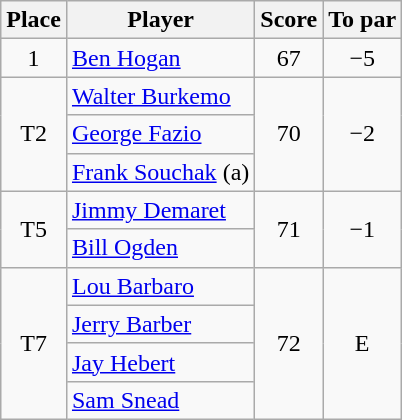<table class=wikitable>
<tr>
<th>Place</th>
<th>Player</th>
<th>Score</th>
<th>To par</th>
</tr>
<tr>
<td align=center>1</td>
<td> <a href='#'>Ben Hogan</a></td>
<td align=center>67</td>
<td align=center>−5</td>
</tr>
<tr>
<td rowspan=3 align=center>T2</td>
<td> <a href='#'>Walter Burkemo</a></td>
<td rowspan=3 align=center>70</td>
<td rowspan=3 align=center>−2</td>
</tr>
<tr>
<td> <a href='#'>George Fazio</a></td>
</tr>
<tr>
<td> <a href='#'>Frank Souchak</a> (a)</td>
</tr>
<tr>
<td rowspan=2 align=center>T5</td>
<td> <a href='#'>Jimmy Demaret</a></td>
<td rowspan=2 align=center>71</td>
<td rowspan=2 align=center>−1</td>
</tr>
<tr>
<td> <a href='#'>Bill Ogden</a></td>
</tr>
<tr>
<td rowspan=4 align=center>T7</td>
<td> <a href='#'>Lou Barbaro</a></td>
<td rowspan=4 align=center>72</td>
<td rowspan=4 align=center>E</td>
</tr>
<tr>
<td> <a href='#'>Jerry Barber</a></td>
</tr>
<tr>
<td> <a href='#'>Jay Hebert</a></td>
</tr>
<tr>
<td> <a href='#'>Sam Snead</a></td>
</tr>
</table>
